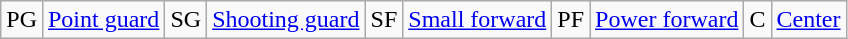<table class="wikitable">
<tr>
<td>PG</td>
<td><a href='#'>Point guard</a></td>
<td>SG</td>
<td><a href='#'>Shooting guard</a></td>
<td>SF</td>
<td><a href='#'>Small forward</a></td>
<td>PF</td>
<td><a href='#'>Power forward</a></td>
<td>C</td>
<td><a href='#'>Center</a></td>
</tr>
</table>
